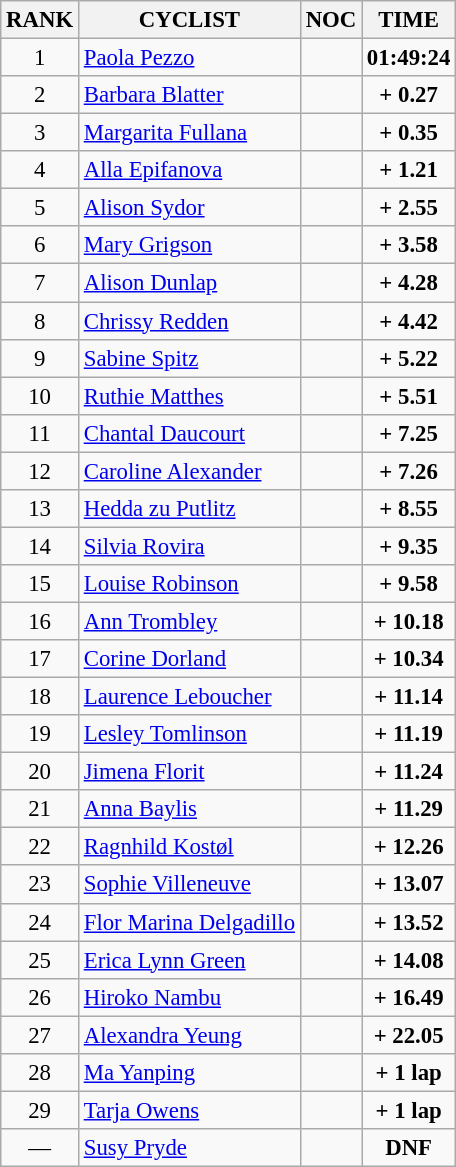<table class="wikitable sortable" style="font-size:95%;">
<tr>
<th>RANK</th>
<th align="left" "width: 20em">CYCLIST</th>
<th>NOC</th>
<th>TIME</th>
</tr>
<tr>
<td align="center">1</td>
<td><a href='#'>Paola Pezzo</a></td>
<td></td>
<td align="center"><strong>01:49:24</strong></td>
</tr>
<tr>
<td align="center">2</td>
<td><a href='#'>Barbara Blatter</a></td>
<td></td>
<td align="center"><strong>+ 0.27</strong></td>
</tr>
<tr>
<td align="center">3</td>
<td><a href='#'>Margarita Fullana</a></td>
<td></td>
<td align="center"><strong>+ 0.35</strong></td>
</tr>
<tr>
<td align="center">4</td>
<td><a href='#'>Alla Epifanova</a></td>
<td></td>
<td align="center"><strong>+ 1.21</strong></td>
</tr>
<tr>
<td align="center">5</td>
<td><a href='#'>Alison Sydor</a></td>
<td></td>
<td align="center"><strong>+ 2.55</strong></td>
</tr>
<tr>
<td align="center">6</td>
<td><a href='#'>Mary Grigson</a></td>
<td></td>
<td align="center"><strong>+ 3.58</strong></td>
</tr>
<tr>
<td align="center">7</td>
<td><a href='#'>Alison Dunlap</a></td>
<td></td>
<td align="center"><strong>+ 4.28</strong></td>
</tr>
<tr>
<td align="center">8</td>
<td><a href='#'>Chrissy Redden</a></td>
<td></td>
<td align="center"><strong>+ 4.42</strong></td>
</tr>
<tr>
<td align="center">9</td>
<td><a href='#'>Sabine Spitz</a></td>
<td></td>
<td align="center"><strong>+ 5.22</strong></td>
</tr>
<tr>
<td align="center">10</td>
<td><a href='#'>Ruthie Matthes</a></td>
<td></td>
<td align="center"><strong>+ 5.51</strong></td>
</tr>
<tr>
<td align="center">11</td>
<td><a href='#'>Chantal Daucourt</a></td>
<td></td>
<td align="center"><strong>+ 7.25</strong></td>
</tr>
<tr>
<td align="center">12</td>
<td><a href='#'>Caroline Alexander</a></td>
<td></td>
<td align="center"><strong>+ 7.26</strong></td>
</tr>
<tr>
<td align="center">13</td>
<td><a href='#'>Hedda zu Putlitz</a></td>
<td></td>
<td align="center"><strong>+ 8.55</strong></td>
</tr>
<tr>
<td align="center">14</td>
<td><a href='#'>Silvia Rovira</a></td>
<td></td>
<td align="center"><strong>+ 9.35</strong></td>
</tr>
<tr>
<td align="center">15</td>
<td><a href='#'>Louise Robinson</a></td>
<td></td>
<td align="center"><strong>+ 9.58</strong></td>
</tr>
<tr>
<td align="center">16</td>
<td><a href='#'>Ann Trombley</a></td>
<td></td>
<td align="center"><strong>+ 10.18</strong></td>
</tr>
<tr>
<td align="center">17</td>
<td><a href='#'>Corine Dorland</a></td>
<td></td>
<td align="center"><strong>+ 10.34</strong></td>
</tr>
<tr>
<td align="center">18</td>
<td><a href='#'>Laurence Leboucher</a></td>
<td></td>
<td align="center"><strong>+ 11.14</strong></td>
</tr>
<tr>
<td align="center">19</td>
<td><a href='#'>Lesley Tomlinson</a></td>
<td></td>
<td align="center"><strong>+ 11.19</strong></td>
</tr>
<tr>
<td align="center">20</td>
<td><a href='#'>Jimena Florit</a></td>
<td></td>
<td align="center"><strong>+ 11.24</strong></td>
</tr>
<tr>
<td align="center">21</td>
<td><a href='#'>Anna Baylis</a></td>
<td></td>
<td align="center"><strong>+ 11.29</strong></td>
</tr>
<tr>
<td align="center">22</td>
<td><a href='#'>Ragnhild Kostøl</a></td>
<td></td>
<td align="center"><strong>+ 12.26</strong></td>
</tr>
<tr>
<td align="center">23</td>
<td><a href='#'>Sophie Villeneuve</a></td>
<td></td>
<td align="center"><strong>+ 13.07</strong></td>
</tr>
<tr>
<td align="center">24</td>
<td><a href='#'>Flor Marina Delgadillo</a></td>
<td></td>
<td align="center"><strong>+ 13.52</strong></td>
</tr>
<tr>
<td align="center">25</td>
<td><a href='#'>Erica Lynn Green</a></td>
<td></td>
<td align="center"><strong>+ 14.08</strong></td>
</tr>
<tr>
<td align="center">26</td>
<td><a href='#'>Hiroko Nambu</a></td>
<td></td>
<td align="center"><strong>+ 16.49</strong></td>
</tr>
<tr>
<td align="center">27</td>
<td><a href='#'>Alexandra Yeung</a></td>
<td></td>
<td align="center"><strong>+ 22.05</strong></td>
</tr>
<tr>
<td align="center">28</td>
<td><a href='#'>Ma Yanping</a></td>
<td></td>
<td align="center"><strong>+ 1 lap</strong></td>
</tr>
<tr>
<td align="center">29</td>
<td><a href='#'>Tarja Owens</a></td>
<td></td>
<td align="center"><strong>+ 1 lap</strong></td>
</tr>
<tr>
<td align="center">—</td>
<td><a href='#'>Susy Pryde</a></td>
<td></td>
<td align="center"><strong>DNF</strong></td>
</tr>
</table>
